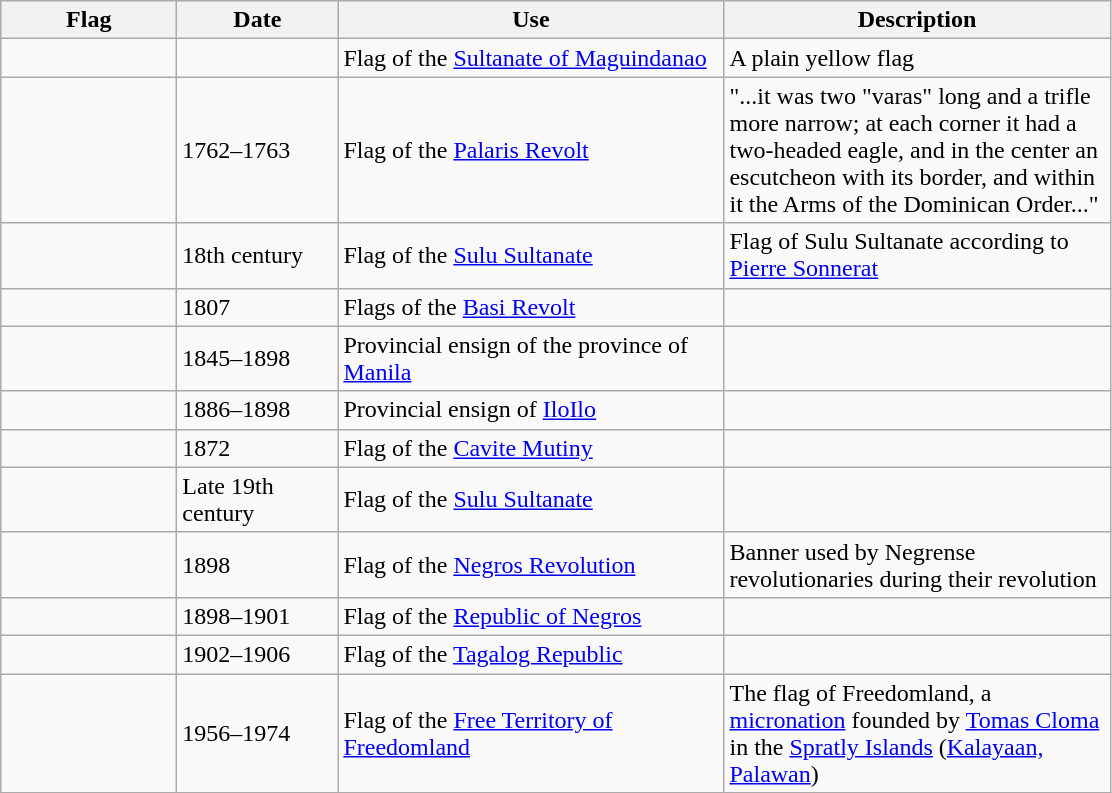<table class="wikitable">
<tr>
<th style="width:110px;">Flag</th>
<th style="width:100px;">Date</th>
<th style="width:250px;">Use</th>
<th style="width:250px;">Description</th>
</tr>
<tr>
<td></td>
<td></td>
<td>Flag of the <a href='#'>Sultanate of Maguindanao</a></td>
<td>A plain yellow flag</td>
</tr>
<tr>
<td></td>
<td>1762–1763</td>
<td>Flag of the <a href='#'>Palaris Revolt</a></td>
<td>"...it was two "varas" long and a trifle more narrow; at each corner it had a two-headed eagle, and in the center an escutcheon with its border, and within it the Arms of the Dominican Order..."</td>
</tr>
<tr>
<td></td>
<td>18th century</td>
<td>Flag of the <a href='#'>Sulu Sultanate</a></td>
<td>Flag of Sulu Sultanate according to <a href='#'>Pierre Sonnerat</a></td>
</tr>
<tr>
<td><br></td>
<td>1807</td>
<td>Flags of the <a href='#'>Basi Revolt</a></td>
<td></td>
</tr>
<tr>
<td></td>
<td>1845–1898</td>
<td>Provincial ensign of the province of <a href='#'>Manila</a></td>
<td></td>
</tr>
<tr>
<td></td>
<td>1886–1898</td>
<td>Provincial ensign of <a href='#'>IloIlo</a></td>
<td></td>
</tr>
<tr>
<td></td>
<td>1872</td>
<td>Flag of the <a href='#'>Cavite Mutiny</a></td>
<td></td>
</tr>
<tr>
<td></td>
<td>Late 19th century</td>
<td>Flag of the <a href='#'>Sulu Sultanate</a></td>
<td></td>
</tr>
<tr>
<td></td>
<td>1898</td>
<td>Flag of the <a href='#'>Negros Revolution</a></td>
<td>Banner used by Negrense revolutionaries during their revolution</td>
</tr>
<tr>
<td></td>
<td>1898–1901</td>
<td>Flag of the <a href='#'>Republic of Negros</a></td>
<td></td>
</tr>
<tr>
<td></td>
<td>1902–1906</td>
<td>Flag of the <a href='#'>Tagalog Republic</a></td>
<td></td>
</tr>
<tr>
<td> </td>
<td>1956–1974</td>
<td>Flag of the <a href='#'>Free Territory of Freedomland</a></td>
<td>The flag of Freedomland, a <a href='#'>micronation</a> founded by <a href='#'>Tomas Cloma</a> in the <a href='#'>Spratly Islands</a> (<a href='#'>Kalayaan, Palawan</a>)</td>
</tr>
</table>
